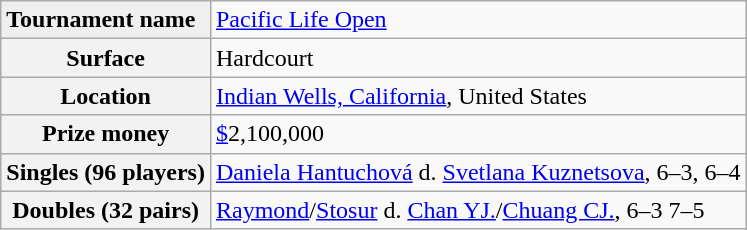<table class="wikitable">
<tr>
<td bgcolor="#EFEFEF"><strong>Tournament name</strong></td>
<td><a href='#'>Pacific Life Open</a></td>
</tr>
<tr>
<th>Surface</th>
<td>Hardcourt</td>
</tr>
<tr>
<th>Location</th>
<td><a href='#'>Indian Wells, California</a>, United States</td>
</tr>
<tr>
<th>Prize money</th>
<td><a href='#'>$</a>2,100,000</td>
</tr>
<tr>
<th>Singles (96 players)</th>
<td><a href='#'>Daniela Hantuchová</a> d. <a href='#'>Svetlana Kuznetsova</a>, 6–3, 6–4</td>
</tr>
<tr>
<th>Doubles (32 pairs)</th>
<td><a href='#'>Raymond</a>/<a href='#'>Stosur</a> d. <a href='#'>Chan YJ.</a>/<a href='#'>Chuang CJ.</a>, 6–3 7–5</td>
</tr>
</table>
